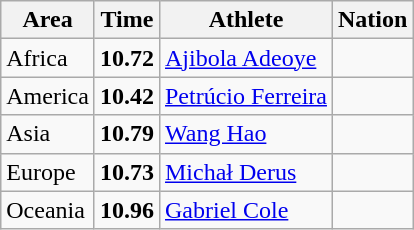<table class="wikitable">
<tr>
<th>Area</th>
<th>Time</th>
<th>Athlete</th>
<th>Nation</th>
</tr>
<tr>
<td>Africa</td>
<td><strong>10.72</strong></td>
<td><a href='#'>Ajibola Adeoye</a></td>
<td></td>
</tr>
<tr>
<td>America</td>
<td><strong>10.42</strong> </td>
<td><a href='#'>Petrúcio Ferreira</a></td>
<td></td>
</tr>
<tr>
<td>Asia</td>
<td><strong>10.79</strong></td>
<td><a href='#'>Wang Hao</a></td>
<td></td>
</tr>
<tr>
<td>Europe</td>
<td><strong>10.73</strong></td>
<td><a href='#'>Michał Derus</a></td>
<td></td>
</tr>
<tr>
<td>Oceania</td>
<td><strong>10.96</strong></td>
<td><a href='#'>Gabriel Cole</a></td>
<td></td>
</tr>
</table>
